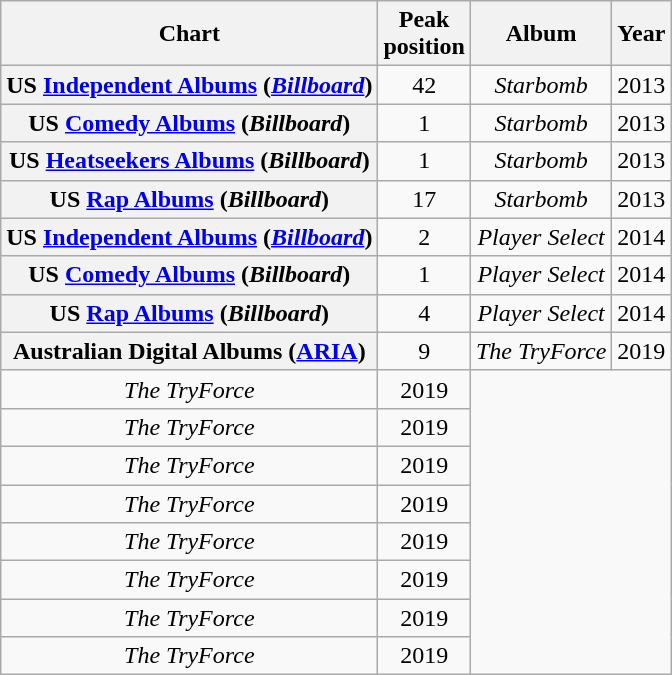<table class="wikitable plainrowheaders sortable" style="text-align:center;">
<tr>
<th scope="col">Chart</th>
<th scope="col">Peak<br>position</th>
<th scope="col">Album</th>
<th scope="col">Year</th>
</tr>
<tr>
<th scope="row">US <a href='#'>Independent Albums</a> (<em><a href='#'>Billboard</a></em>)</th>
<td>42</td>
<td><em>Starbomb</em></td>
<td>2013</td>
</tr>
<tr>
<th scope="row">US <a href='#'>Comedy Albums</a> (<em>Billboard</em>)</th>
<td>1</td>
<td><em>Starbomb</em></td>
<td>2013</td>
</tr>
<tr>
<th scope="row">US <a href='#'>Heatseekers Albums</a> (<em>Billboard</em>)</th>
<td>1</td>
<td><em>Starbomb</em></td>
<td>2013</td>
</tr>
<tr>
<th scope="row">US <a href='#'>Rap Albums</a> (<em>Billboard</em>)</th>
<td>17</td>
<td><em>Starbomb</em></td>
<td>2013</td>
</tr>
<tr>
<th scope="row">US <a href='#'>Independent Albums</a> (<em><a href='#'>Billboard</a></em>)</th>
<td>2</td>
<td><em>Player Select</em></td>
<td>2014</td>
</tr>
<tr>
<th scope="row">US <a href='#'>Comedy Albums</a> (<em>Billboard</em>)</th>
<td>1</td>
<td><em>Player Select</em></td>
<td>2014</td>
</tr>
<tr>
<th scope="row">US <a href='#'>Rap Albums</a> (<em>Billboard</em>)</th>
<td>4</td>
<td><em>Player Select</em></td>
<td>2014</td>
</tr>
<tr>
<th scope="row">Australian Digital Albums (<a href='#'>ARIA</a>)</th>
<td>9</td>
<td><em>The TryForce</em></td>
<td>2019</td>
</tr>
<tr>
<td><em>The TryForce</em></td>
<td>2019</td>
</tr>
<tr>
<td><em>The TryForce</em></td>
<td>2019</td>
</tr>
<tr>
<td><em>The TryForce</em></td>
<td>2019</td>
</tr>
<tr>
<td><em>The TryForce</em></td>
<td>2019</td>
</tr>
<tr>
<td><em>The TryForce</em></td>
<td>2019</td>
</tr>
<tr>
<td><em>The TryForce</em></td>
<td>2019</td>
</tr>
<tr>
<td><em>The TryForce</em></td>
<td>2019</td>
</tr>
<tr>
<td><em>The TryForce</em></td>
<td>2019</td>
</tr>
</table>
